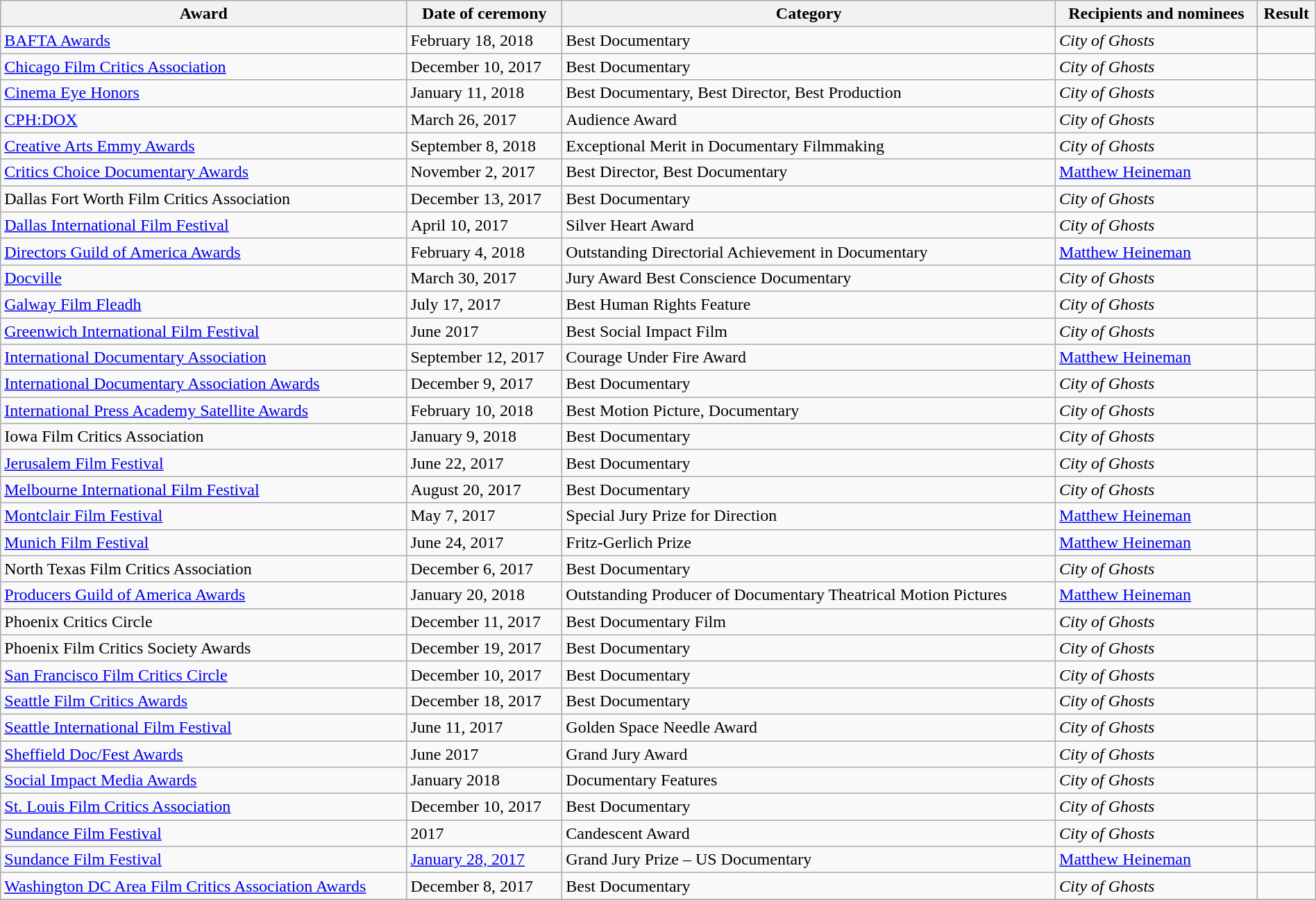<table class="wikitable sortable" style="width:100%;">
<tr>
<th>Award</th>
<th>Date of ceremony</th>
<th>Category</th>
<th>Recipients and nominees</th>
<th>Result</th>
</tr>
<tr>
<td><a href='#'>BAFTA Awards</a></td>
<td>February 18, 2018</td>
<td>Best Documentary</td>
<td><em>City of Ghosts</em></td>
<td></td>
</tr>
<tr>
<td><a href='#'>Chicago Film Critics Association</a></td>
<td>December 10, 2017</td>
<td>Best Documentary</td>
<td><em>City of Ghosts</em></td>
<td></td>
</tr>
<tr>
<td><a href='#'>Cinema Eye Honors</a></td>
<td>January 11, 2018</td>
<td>Best Documentary, Best Director, Best Production</td>
<td><em>City of Ghosts</em></td>
<td></td>
</tr>
<tr>
<td><a href='#'>CPH:DOX</a></td>
<td>March 26, 2017</td>
<td>Audience Award</td>
<td><em>City of Ghosts</em></td>
<td></td>
</tr>
<tr>
<td><a href='#'>Creative Arts Emmy Awards</a></td>
<td>September 8, 2018</td>
<td>Exceptional Merit in Documentary Filmmaking</td>
<td><em>City of Ghosts</em></td>
<td></td>
</tr>
<tr>
<td><a href='#'>Critics Choice Documentary Awards</a></td>
<td>November 2, 2017</td>
<td>Best Director, Best Documentary</td>
<td><a href='#'>Matthew Heineman</a></td>
<td></td>
</tr>
<tr>
<td>Dallas Fort Worth Film Critics Association</td>
<td>December 13, 2017</td>
<td>Best Documentary</td>
<td><em>City of Ghosts</em></td>
<td></td>
</tr>
<tr>
<td><a href='#'>Dallas International Film Festival</a></td>
<td>April 10, 2017</td>
<td>Silver Heart Award</td>
<td><em>City of Ghosts</em></td>
<td></td>
</tr>
<tr>
<td><a href='#'>Directors Guild of America Awards</a></td>
<td>February 4, 2018</td>
<td>Outstanding Directorial Achievement in Documentary</td>
<td><a href='#'>Matthew Heineman</a></td>
<td></td>
</tr>
<tr>
<td><a href='#'>Docville</a></td>
<td>March 30, 2017</td>
<td>Jury Award Best Conscience Documentary</td>
<td><em> City of Ghosts</em></td>
<td></td>
</tr>
<tr>
<td><a href='#'>Galway Film Fleadh</a></td>
<td>July 17, 2017</td>
<td>Best Human Rights Feature</td>
<td><em>City of Ghosts</em></td>
<td></td>
</tr>
<tr>
<td><a href='#'>Greenwich International Film Festival</a></td>
<td>June 2017</td>
<td>Best Social Impact Film</td>
<td><em>City of Ghosts</em></td>
<td></td>
</tr>
<tr>
<td><a href='#'>International Documentary Association</a></td>
<td>September 12, 2017</td>
<td>Courage Under Fire Award</td>
<td><a href='#'>Matthew Heineman</a></td>
<td></td>
</tr>
<tr>
<td><a href='#'>International Documentary Association Awards</a></td>
<td>December 9, 2017</td>
<td>Best Documentary</td>
<td City of Ghosts><em>City of Ghosts</em></td>
<td></td>
</tr>
<tr>
<td><a href='#'>International Press Academy Satellite Awards</a></td>
<td>February 10, 2018</td>
<td>Best Motion Picture, Documentary</td>
<td><em>City of Ghosts</em></td>
<td></td>
</tr>
<tr>
<td>Iowa Film Critics Association</td>
<td>January 9, 2018</td>
<td>Best Documentary</td>
<td><em>City of Ghosts</em></td>
<td></td>
</tr>
<tr>
<td><a href='#'>Jerusalem Film Festival</a></td>
<td>June 22, 2017</td>
<td>Best Documentary</td>
<td City of Ghosts><em>City of Ghosts</em></td>
<td></td>
</tr>
<tr>
<td><a href='#'>Melbourne International Film Festival</a></td>
<td>August 20, 2017</td>
<td>Best Documentary</td>
<td><em>City of Ghosts</em></td>
<td></td>
</tr>
<tr>
<td><a href='#'>Montclair Film Festival</a></td>
<td>May 7, 2017</td>
<td>Special Jury Prize for Direction</td>
<td><a href='#'>Matthew Heineman</a></td>
<td></td>
</tr>
<tr>
<td><a href='#'>Munich Film Festival</a></td>
<td>June 24, 2017</td>
<td>Fritz-Gerlich Prize</td>
<td><a href='#'>Matthew Heineman</a></td>
<td></td>
</tr>
<tr>
<td>North Texas Film Critics Association</td>
<td>December 6, 2017</td>
<td>Best Documentary</td>
<td><em>City of Ghosts</em></td>
<td></td>
</tr>
<tr>
<td><a href='#'>Producers Guild of America Awards</a></td>
<td>January 20, 2018</td>
<td>Outstanding Producer of Documentary Theatrical Motion Pictures</td>
<td><a href='#'>Matthew Heineman</a></td>
<td></td>
</tr>
<tr>
<td>Phoenix Critics Circle</td>
<td>December 11, 2017</td>
<td>Best Documentary Film</td>
<td><em>City of Ghosts</em></td>
<td></td>
</tr>
<tr>
<td>Phoenix Film Critics Society Awards</td>
<td>December 19, 2017</td>
<td>Best Documentary</td>
<td><em>City of Ghosts</em></td>
<td></td>
</tr>
<tr>
<td><a href='#'>San Francisco Film Critics Circle</a></td>
<td>December 10, 2017</td>
<td>Best Documentary</td>
<td><em>City of Ghosts</em></td>
<td></td>
</tr>
<tr>
<td><a href='#'>Seattle Film Critics Awards</a></td>
<td>December 18, 2017</td>
<td>Best Documentary</td>
<td><em>City of Ghosts</em></td>
<td></td>
</tr>
<tr>
<td><a href='#'>Seattle International Film Festival</a></td>
<td>June 11, 2017</td>
<td>Golden Space Needle Award</td>
<td><em>City of Ghosts</em></td>
<td></td>
</tr>
<tr>
<td><a href='#'>Sheffield Doc/Fest Awards</a></td>
<td>June 2017</td>
<td>Grand Jury Award</td>
<td><em>City of Ghosts</em></td>
<td></td>
</tr>
<tr>
<td><a href='#'>Social Impact Media Awards</a></td>
<td>January 2018</td>
<td>Documentary Features</td>
<td><em>City of Ghosts</em></td>
<td></td>
</tr>
<tr>
<td><a href='#'>St. Louis Film Critics Association</a></td>
<td>December 10, 2017</td>
<td>Best Documentary</td>
<td><em>City of Ghosts</em></td>
<td></td>
</tr>
<tr>
<td><a href='#'>Sundance Film Festival</a></td>
<td>2017</td>
<td>Candescent Award</td>
<td><em>City of Ghosts</em></td>
<td></td>
</tr>
<tr>
<td><a href='#'>Sundance Film Festival</a></td>
<td><a href='#'>January 28, 2017</a></td>
<td>Grand Jury Prize – US Documentary</td>
<td><a href='#'>Matthew Heineman</a></td>
<td></td>
</tr>
<tr>
<td><a href='#'>Washington DC Area Film Critics Association Awards</a></td>
<td>December 8, 2017</td>
<td>Best Documentary</td>
<td><em>City of Ghosts</em></td>
<td></td>
</tr>
</table>
